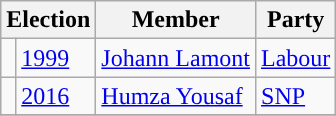<table class="wikitable">
<tr>
<th colspan="2">Election</th>
<th>Member</th>
<th>Party</th>
</tr>
<tr>
<td style="background-color: "></td>
<td><a href='#'>1999</a></td>
<td><a href='#'>Johann Lamont</a></td>
<td><a href='#'>Labour</a></td>
</tr>
<tr>
<td style="background-color: "></td>
<td><a href='#'>2016</a></td>
<td><a href='#'>Humza Yousaf</a></td>
<td><a href='#'>SNP</a></td>
</tr>
<tr>
</tr>
</table>
